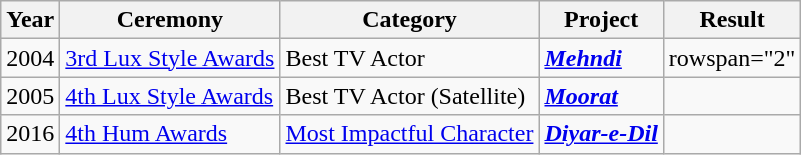<table class="wikitable style">
<tr>
<th>Year</th>
<th>Ceremony</th>
<th>Category</th>
<th>Project</th>
<th>Result</th>
</tr>
<tr>
<td>2004</td>
<td><a href='#'>3rd Lux Style Awards</a></td>
<td>Best TV Actor</td>
<td><strong><em><a href='#'>Mehndi</a></em></strong></td>
<td>rowspan="2" </td>
</tr>
<tr>
<td>2005</td>
<td><a href='#'>4th Lux Style Awards</a></td>
<td>Best TV Actor (Satellite)</td>
<td><strong><em><a href='#'>Moorat</a></em></strong></td>
</tr>
<tr>
<td>2016</td>
<td><a href='#'>4th Hum Awards</a></td>
<td><a href='#'>Most Impactful Character</a></td>
<td><strong><em><a href='#'>Diyar-e-Dil</a></em></strong></td>
<td></td>
</tr>
</table>
